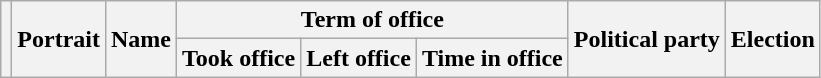<table class="wikitable" style="text-align:center;">
<tr>
<th rowspan=2></th>
<th rowspan=2>Portrait</th>
<th rowspan=2>Name<br></th>
<th colspan=3>Term of office</th>
<th rowspan=2>Political party</th>
<th rowspan=2>Election</th>
</tr>
<tr>
<th>Took office</th>
<th>Left office</th>
<th>Time in office<br></th>
</tr>
</table>
